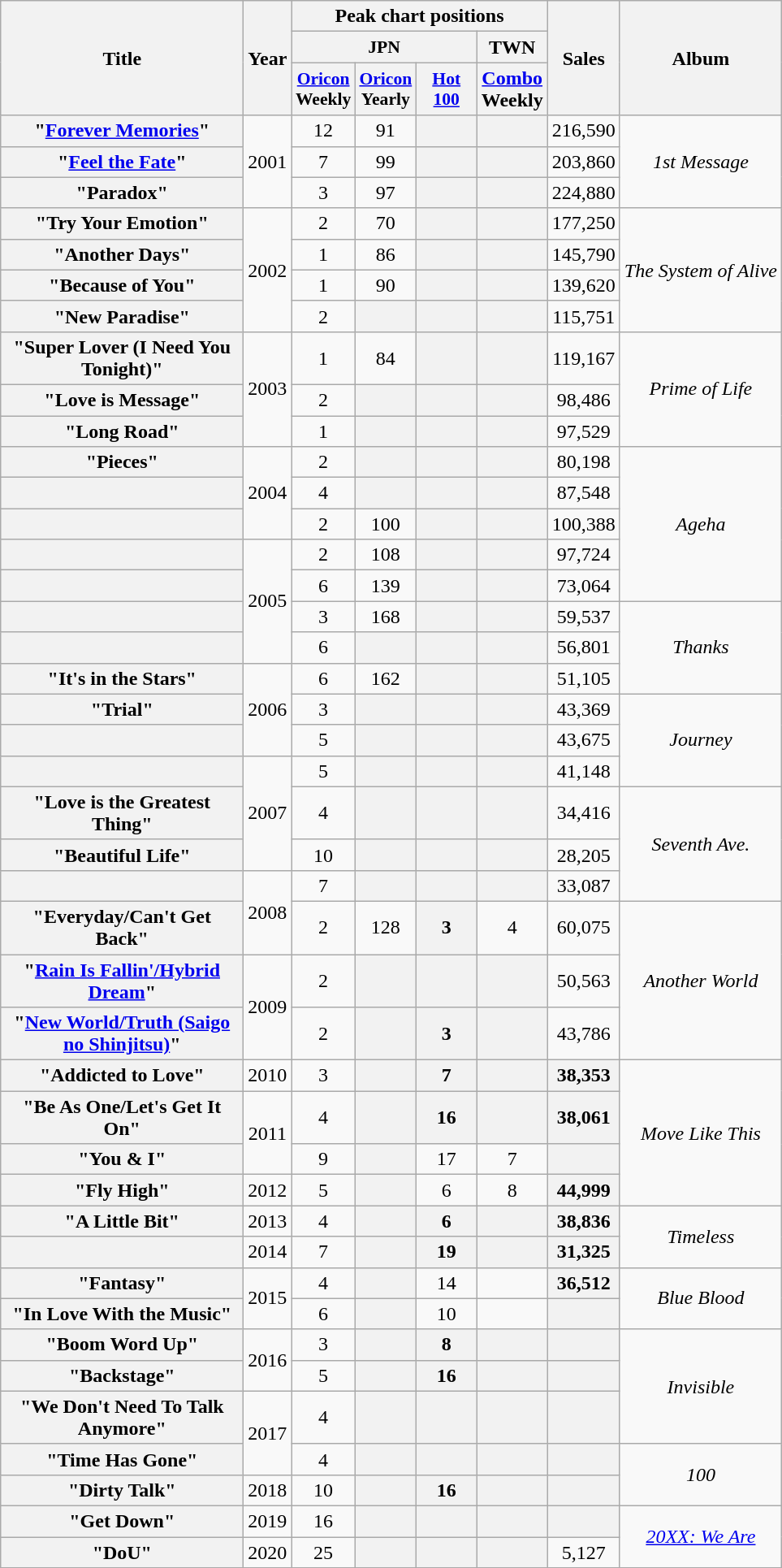<table class="wikitable plainrowheaders" style="text-align:center;">
<tr>
<th scope="col" rowspan="3" style="width:12em;">Title</th>
<th scope="col" rowspan="3">Year</th>
<th scope="col" colspan="4">Peak chart positions</th>
<th scope="col" rowspan="3">Sales</th>
<th scope="col" rowspan="3">Album</th>
</tr>
<tr>
<th scope="col" style="width:3em;font-size:90%;" colspan="3">JPN</th>
<th>TWN</th>
</tr>
<tr>
<th scope="col" style="width:3em;font-size:90%;"><a href='#'>Oricon</a> Weekly<br></th>
<th scope="col" style="width:3em;font-size:90%;"><a href='#'>Oricon</a> Yearly</th>
<th scope="col" style="width:3em;font-size:90%;"><a href='#'>Hot 100</a></th>
<th><a href='#'>Combo</a><br>Weekly</th>
</tr>
<tr>
<th scope="row">"<a href='#'>Forever Memories</a>"</th>
<td rowspan="3">2001</td>
<td>12</td>
<td>91</td>
<th scope="row"></th>
<th></th>
<td>216,590</td>
<td rowspan="3"><em>1st Message</em></td>
</tr>
<tr>
<th scope="row">"<a href='#'>Feel the Fate</a>"</th>
<td>7</td>
<td>99</td>
<th scope="row"></th>
<th></th>
<td>203,860</td>
</tr>
<tr>
<th scope="row">"Paradox"</th>
<td>3</td>
<td>97</td>
<th scope="row"></th>
<th></th>
<td>224,880</td>
</tr>
<tr>
<th scope="row">"Try Your Emotion"</th>
<td rowspan="4">2002</td>
<td>2</td>
<td>70</td>
<th scope="row"></th>
<th></th>
<td>177,250</td>
<td rowspan="4"><em>The System of Alive</em></td>
</tr>
<tr>
<th scope="row">"Another Days"</th>
<td>1</td>
<td>86</td>
<th scope="row"></th>
<th></th>
<td>145,790</td>
</tr>
<tr>
<th scope="row">"Because of You"</th>
<td>1</td>
<td>90</td>
<th scope="row"></th>
<th></th>
<td>139,620</td>
</tr>
<tr>
<th scope="row">"New Paradise"</th>
<td>2</td>
<th scope="row"></th>
<th scope="row"></th>
<th></th>
<td>115,751</td>
</tr>
<tr>
<th scope="row">"Super Lover (I Need You Tonight)"</th>
<td rowspan="3">2003</td>
<td>1</td>
<td>84</td>
<th scope="row"></th>
<th></th>
<td>119,167</td>
<td rowspan="3"><em>Prime of Life</em></td>
</tr>
<tr>
<th scope="row">"Love is Message"</th>
<td>2</td>
<th scope="row"></th>
<th scope="row"></th>
<th></th>
<td>98,486</td>
</tr>
<tr>
<th scope="row">"Long Road"</th>
<td>1</td>
<th scope="row"></th>
<th scope="row"></th>
<th></th>
<td>97,529</td>
</tr>
<tr>
<th scope="row">"Pieces"</th>
<td rowspan="3">2004</td>
<td>2</td>
<th scope="row"></th>
<th scope="row"></th>
<th></th>
<td>80,198</td>
<td rowspan="5"><em>Ageha</em></td>
</tr>
<tr>
<th scope="row"></th>
<td>4</td>
<th scope="row"></th>
<th scope="row"></th>
<th></th>
<td>87,548</td>
</tr>
<tr>
<th scope="row"></th>
<td>2</td>
<td>100</td>
<th scope="row"></th>
<th></th>
<td>100,388</td>
</tr>
<tr>
<th scope="row"></th>
<td rowspan="4">2005</td>
<td>2</td>
<td>108</td>
<th scope="row"></th>
<th></th>
<td>97,724</td>
</tr>
<tr>
<th scope="row"></th>
<td>6</td>
<td>139</td>
<th scope="row"></th>
<th></th>
<td>73,064</td>
</tr>
<tr>
<th scope="row"></th>
<td>3</td>
<td>168</td>
<th scope="row"></th>
<th></th>
<td>59,537</td>
<td rowspan="3"><em>Thanks</em></td>
</tr>
<tr>
<th scope="row"></th>
<td>6</td>
<th scope="row"></th>
<th scope="row"></th>
<th></th>
<td>56,801</td>
</tr>
<tr>
<th scope="row">"It's in the Stars"</th>
<td rowspan="3">2006</td>
<td>6</td>
<td>162</td>
<th scope="row"></th>
<th></th>
<td>51,105</td>
</tr>
<tr>
<th scope="row">"Trial"</th>
<td>3</td>
<th scope="row"></th>
<th scope="row"></th>
<th></th>
<td>43,369</td>
<td rowspan="3"><em>Journey</em></td>
</tr>
<tr>
<th scope="row"></th>
<td>5</td>
<th scope="row"></th>
<th scope="row"></th>
<th></th>
<td>43,675</td>
</tr>
<tr>
<th scope="row"></th>
<td rowspan="3">2007</td>
<td>5</td>
<th scope="row"></th>
<th scope="row"></th>
<th></th>
<td>41,148</td>
</tr>
<tr>
<th scope="row">"Love is the Greatest Thing"</th>
<td>4</td>
<th scope="row"></th>
<th scope="row"></th>
<th></th>
<td>34,416</td>
<td rowspan="3"><em>Seventh Ave.</em></td>
</tr>
<tr>
<th scope="row">"Beautiful Life"</th>
<td>10</td>
<th scope="row"></th>
<th scope="row"></th>
<th></th>
<td>28,205</td>
</tr>
<tr>
<th scope="row"></th>
<td rowspan="2">2008</td>
<td>7</td>
<th scope="row"></th>
<th scope="row"></th>
<th></th>
<td>33,087</td>
</tr>
<tr>
<th scope="row">"Everyday/Can't Get Back"</th>
<td>2</td>
<td>128</td>
<th scope="row">3</th>
<td>4</td>
<td>60,075</td>
<td rowspan="3"><em>Another World</em></td>
</tr>
<tr>
<th scope="row">"<a href='#'>Rain Is Fallin'/Hybrid Dream</a>"<br></th>
<td rowspan="2">2009</td>
<td>2</td>
<th scope="row"></th>
<th scope="row"></th>
<th></th>
<td>50,563</td>
</tr>
<tr>
<th scope="row">"<a href='#'>New World/Truth (Saigo no Shinjitsu)</a>"</th>
<td>2</td>
<th scope="row"></th>
<th scope="row">3</th>
<th></th>
<td>43,786</td>
</tr>
<tr>
<th scope="row">"Addicted to Love"</th>
<td>2010</td>
<td>3</td>
<th scope="row"></th>
<th scope="row">7</th>
<th></th>
<th scope="row">38,353</th>
<td rowspan="4"><em>Move Like This</em></td>
</tr>
<tr>
<th scope="row">"Be As One/Let's Get It On"</th>
<td rowspan="2">2011</td>
<td>4</td>
<th scope="row"></th>
<th scope="row">16</th>
<th></th>
<th scope="row">38,061</th>
</tr>
<tr>
<th scope="row">"You & I"</th>
<td>9</td>
<th scope="row"></th>
<td>17</td>
<td>7</td>
<th scope="row"></th>
</tr>
<tr>
<th scope="row">"Fly High"</th>
<td>2012</td>
<td>5</td>
<th scope="row"></th>
<td>6</td>
<td>8</td>
<th scope="row">44,999</th>
</tr>
<tr>
<th scope="row">"A Little Bit"</th>
<td>2013</td>
<td>4</td>
<th scope="row"></th>
<th scope="row">6</th>
<th></th>
<th scope="row">38,836</th>
<td rowspan="2"><em>Timeless</em></td>
</tr>
<tr>
<th scope="row"></th>
<td>2014</td>
<td>7</td>
<th scope="row"></th>
<th scope="row">19</th>
<th></th>
<th scope="row">31,325</th>
</tr>
<tr>
<th scope="row">"Fantasy"</th>
<td rowspan="2">2015</td>
<td>4</td>
<th scope="row"></th>
<td>14</td>
<td></td>
<th scope="row">36,512</th>
<td rowspan="2"><em>Blue Blood</em></td>
</tr>
<tr>
<th scope="row">"In Love With the Music"</th>
<td>6</td>
<th scope="row"></th>
<td>10</td>
<td></td>
<th scope="row"></th>
</tr>
<tr>
<th scope="row">"Boom Word Up"</th>
<td rowspan="2">2016</td>
<td>3</td>
<th scope="row"></th>
<th scope="row">8</th>
<th></th>
<th scope="row"></th>
<td rowspan="3"><em>Invisible</em></td>
</tr>
<tr>
<th scope="row">"Backstage"</th>
<td>5</td>
<th scope="row"></th>
<th scope="row">16</th>
<th></th>
<th scope="row"></th>
</tr>
<tr>
<th scope="row">"We Don't Need To Talk Anymore"</th>
<td rowspan="2">2017</td>
<td>4</td>
<th scope="row"></th>
<th scope="row"></th>
<th></th>
<th scope="row"></th>
</tr>
<tr>
<th scope="row">"Time Has Gone"</th>
<td>4</td>
<th scope="row"></th>
<th scope="row"></th>
<th></th>
<th scope="row"></th>
<td rowspan="2"><em>100</em></td>
</tr>
<tr>
<th scope="row">"Dirty Talk"</th>
<td>2018</td>
<td>10</td>
<th scope="row"></th>
<th scope="row">16</th>
<th></th>
<th scope="row"></th>
</tr>
<tr>
<th scope="row">"Get Down"</th>
<td>2019</td>
<td>16</td>
<th scope="row"></th>
<th scope="row"></th>
<th></th>
<th scope="row"></th>
<td rowspan="2"><em><a href='#'>20XX: We Are</a></em></td>
</tr>
<tr>
<th scope="row">"DoU"</th>
<td>2020</td>
<td>25</td>
<th scope="row"></th>
<th scope="row"></th>
<th></th>
<td>5,127</td>
</tr>
</table>
